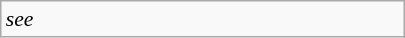<table class="wikitable floatright" style="font-size: 0.9em; width: 270px;">
<tr>
<td><em>see </em></td>
</tr>
</table>
